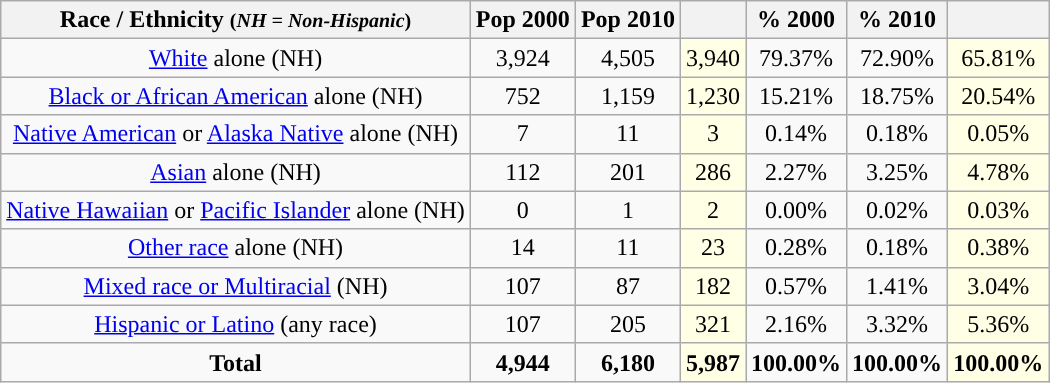<table class="wikitable" style="text-align:center;">
<tr>
<th>Race / Ethnicity <small>(<em>NH = Non-Hispanic</em>)</small></th>
<th>Pop 2000</th>
<th>Pop 2010</th>
<th></th>
<th>% 2000</th>
<th>% 2010</th>
<th></th>
</tr>
<tr>
<td><a href='#'>White</a> alone (NH)</td>
<td>3,924</td>
<td>4,505</td>
<td style='background: #ffffe6;'>3,940</td>
<td>79.37%</td>
<td>72.90%</td>
<td style='background: #ffffe6;'>65.81%</td>
</tr>
<tr>
<td><a href='#'>Black or African American</a> alone (NH)</td>
<td>752</td>
<td>1,159</td>
<td style='background: #ffffe6;'>1,230</td>
<td>15.21%</td>
<td>18.75%</td>
<td style='background: #ffffe6;'>20.54%</td>
</tr>
<tr>
<td><a href='#'>Native American</a> or <a href='#'>Alaska Native</a> alone (NH)</td>
<td>7</td>
<td>11</td>
<td style='background: #ffffe6;'>3</td>
<td>0.14%</td>
<td>0.18%</td>
<td style='background: #ffffe6;'>0.05%</td>
</tr>
<tr>
<td><a href='#'>Asian</a> alone (NH)</td>
<td>112</td>
<td>201</td>
<td style='background: #ffffe6;'>286</td>
<td>2.27%</td>
<td>3.25%</td>
<td style='background: #ffffe6;'>4.78%</td>
</tr>
<tr>
<td><a href='#'>Native Hawaiian</a> or <a href='#'>Pacific Islander</a> alone (NH)</td>
<td>0</td>
<td>1</td>
<td style='background: #ffffe6;'>2</td>
<td>0.00%</td>
<td>0.02%</td>
<td style='background: #ffffe6;'>0.03%</td>
</tr>
<tr>
<td><a href='#'>Other race</a> alone (NH)</td>
<td>14</td>
<td>11</td>
<td style='background: #ffffe6;'>23</td>
<td>0.28%</td>
<td>0.18%</td>
<td style='background: #ffffe6;'>0.38%</td>
</tr>
<tr>
<td><a href='#'>Mixed race or Multiracial</a> (NH)</td>
<td>107</td>
<td>87</td>
<td style='background: #ffffe6;'>182</td>
<td>0.57%</td>
<td>1.41%</td>
<td style='background: #ffffe6;'>3.04%</td>
</tr>
<tr>
<td><a href='#'>Hispanic or Latino</a> (any race)</td>
<td>107</td>
<td>205</td>
<td style='background: #ffffe6;'>321</td>
<td>2.16%</td>
<td>3.32%</td>
<td style='background: #ffffe6;'>5.36%</td>
</tr>
<tr>
<td><strong>Total</strong></td>
<td><strong>4,944</strong></td>
<td><strong>6,180</strong></td>
<td style='background: #ffffe6;'><strong>5,987</strong></td>
<td><strong>100.00%</strong></td>
<td><strong>100.00%</strong></td>
<td style='background: #ffffe6;'><strong>100.00%</strong></td>
</tr>
</table>
